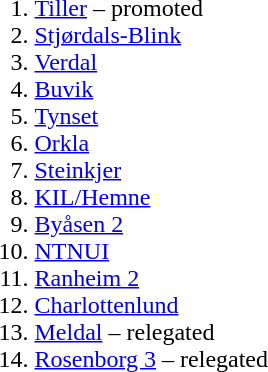<table class="nowrap">
<tr>
<td><br><ol><li><a href='#'>Tiller</a> – promoted</li><li><a href='#'>Stjørdals-Blink</a></li><li><a href='#'>Verdal</a></li><li><a href='#'>Buvik</a></li><li><a href='#'>Tynset</a></li><li><a href='#'>Orkla</a></li><li><a href='#'>Steinkjer</a></li><li><a href='#'>KIL/Hemne</a></li><li><a href='#'>Byåsen 2</a></li><li><a href='#'>NTNUI</a></li><li><a href='#'>Ranheim 2</a></li><li><a href='#'>Charlottenlund</a></li><li><a href='#'>Meldal</a> – relegated</li><li><a href='#'>Rosenborg 3</a> – relegated</li></ol></td>
</tr>
</table>
